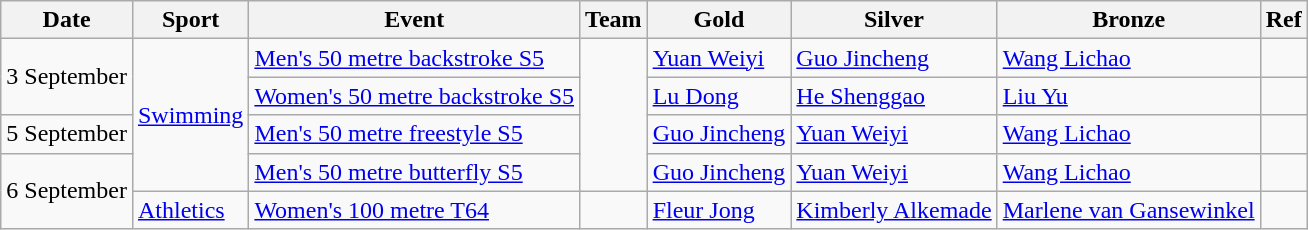<table class="wikitable sortable">
<tr>
<th>Date</th>
<th>Sport</th>
<th>Event</th>
<th>Team</th>
<th>Gold</th>
<th>Silver</th>
<th>Bronze</th>
<th>Ref</th>
</tr>
<tr>
<td rowspan="2">3 September</td>
<td rowspan="4"><a href='#'>Swimming</a></td>
<td><a href='#'>Men's 50 metre backstroke S5</a></td>
<td rowspan="4"></td>
<td><a href='#'>Yuan Weiyi</a></td>
<td><a href='#'>Guo Jincheng</a></td>
<td><a href='#'>Wang Lichao</a></td>
<td></td>
</tr>
<tr>
<td><a href='#'>Women's 50 metre backstroke S5</a></td>
<td><a href='#'>Lu Dong</a></td>
<td><a href='#'>He Shenggao</a></td>
<td><a href='#'>Liu Yu</a></td>
<td></td>
</tr>
<tr>
<td>5 September</td>
<td><a href='#'>Men's 50 metre freestyle S5</a></td>
<td><a href='#'>Guo Jincheng</a></td>
<td><a href='#'>Yuan Weiyi</a></td>
<td><a href='#'>Wang Lichao</a></td>
<td></td>
</tr>
<tr>
<td rowspan="2">6 September</td>
<td><a href='#'>Men's 50 metre butterfly S5</a></td>
<td><a href='#'>Guo Jincheng</a></td>
<td><a href='#'>Yuan Weiyi</a></td>
<td><a href='#'>Wang Lichao</a></td>
<td></td>
</tr>
<tr>
<td><a href='#'>Athletics</a></td>
<td><a href='#'>Women's 100 metre T64</a></td>
<td></td>
<td><a href='#'>Fleur Jong</a></td>
<td><a href='#'>Kimberly Alkemade</a></td>
<td><a href='#'>Marlene van Gansewinkel</a></td>
<td></td>
</tr>
</table>
